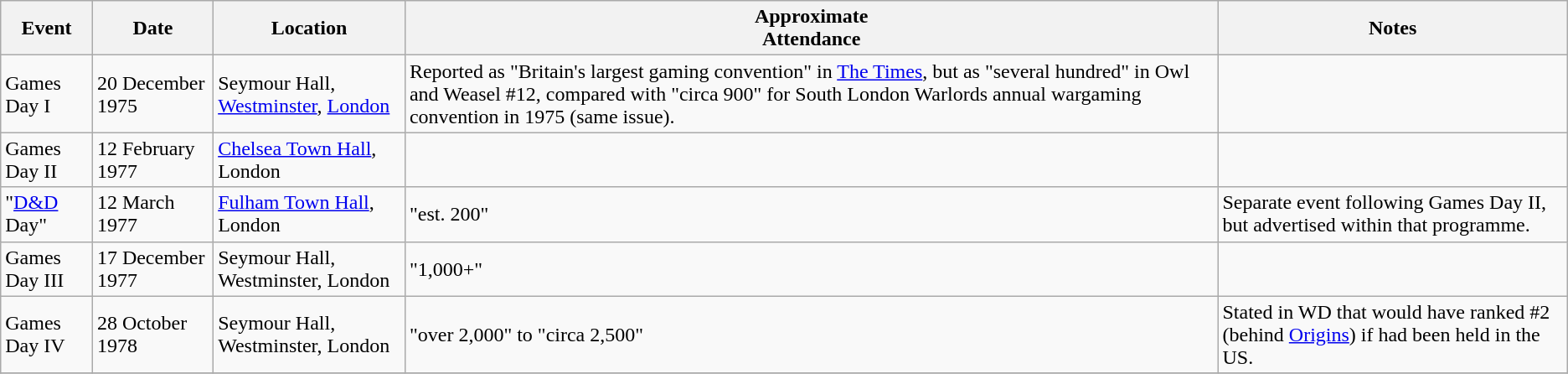<table class="wikitable">
<tr>
<th>Event</th>
<th>Date</th>
<th>Location</th>
<th>Approximate<br>Attendance</th>
<th>Notes</th>
</tr>
<tr>
<td>Games Day I</td>
<td>20 December 1975</td>
<td>Seymour Hall, <a href='#'>Westminster</a>, <a href='#'>London</a></td>
<td>Reported as "Britain's largest gaming convention" in <a href='#'>The Times</a>, but as "several hundred" in Owl and Weasel #12, compared with "circa 900" for South London Warlords annual wargaming convention in 1975 (same issue).</td>
<td></td>
</tr>
<tr>
<td>Games Day II</td>
<td>12 February 1977</td>
<td><a href='#'>Chelsea Town Hall</a>, London</td>
<td></td>
<td></td>
</tr>
<tr>
<td>"<a href='#'>D&D</a> Day"</td>
<td>12 March 1977</td>
<td><a href='#'>Fulham Town Hall</a>, London</td>
<td>"est. 200"</td>
<td>Separate event following Games Day II, but advertised within that programme.</td>
</tr>
<tr>
<td>Games Day III</td>
<td>17 December 1977</td>
<td>Seymour Hall, Westminster, London</td>
<td>"1,000+"</td>
<td></td>
</tr>
<tr>
<td>Games Day IV</td>
<td>28 October 1978</td>
<td>Seymour Hall, Westminster, London</td>
<td>"over 2,000" to "circa 2,500"</td>
<td>Stated in WD that would have ranked #2 (behind <a href='#'>Origins</a>) if had been held in the US.</td>
</tr>
<tr>
</tr>
</table>
